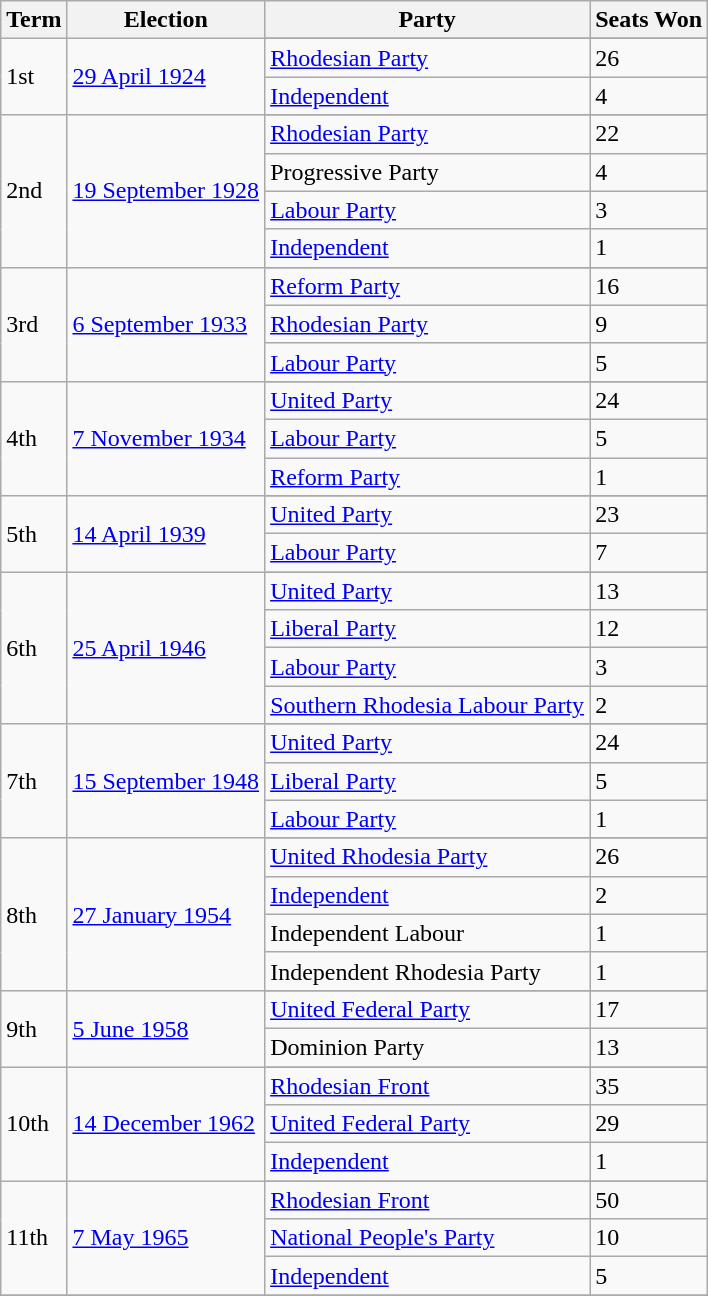<table class="wikitable">
<tr>
<th>Term</th>
<th>Election</th>
<th>Party</th>
<th>Seats Won</th>
</tr>
<tr>
<td rowspan=3>1st</td>
<td rowspan=3><a href='#'>29 April 1924</a></td>
</tr>
<tr>
<td><a href='#'>Rhodesian Party</a></td>
<td>26</td>
</tr>
<tr>
<td><a href='#'>Independent</a></td>
<td>4</td>
</tr>
<tr>
<td rowspan=5>2nd</td>
<td rowspan=5><a href='#'>19 September 1928</a></td>
</tr>
<tr>
<td><a href='#'>Rhodesian Party</a></td>
<td>22</td>
</tr>
<tr>
<td>Progressive Party</td>
<td>4</td>
</tr>
<tr>
<td><a href='#'>Labour Party</a></td>
<td>3</td>
</tr>
<tr>
<td><a href='#'>Independent</a></td>
<td>1</td>
</tr>
<tr>
<td rowspan=4>3rd</td>
<td rowspan=4><a href='#'>6 September 1933</a></td>
</tr>
<tr>
<td><a href='#'>Reform Party</a></td>
<td>16</td>
</tr>
<tr>
<td><a href='#'>Rhodesian Party</a></td>
<td>9</td>
</tr>
<tr>
<td><a href='#'>Labour Party</a></td>
<td>5</td>
</tr>
<tr>
<td rowspan=4>4th</td>
<td rowspan=4><a href='#'>7 November 1934</a></td>
</tr>
<tr>
<td><a href='#'>United Party</a></td>
<td>24</td>
</tr>
<tr>
<td><a href='#'>Labour Party</a></td>
<td>5</td>
</tr>
<tr>
<td><a href='#'>Reform Party</a></td>
<td>1</td>
</tr>
<tr>
<td rowspan=3>5th</td>
<td rowspan=3><a href='#'>14 April 1939</a></td>
</tr>
<tr>
<td><a href='#'>United Party</a></td>
<td>23</td>
</tr>
<tr>
<td><a href='#'>Labour Party</a></td>
<td>7</td>
</tr>
<tr>
<td rowspan=5>6th</td>
<td rowspan=5><a href='#'>25 April 1946</a></td>
</tr>
<tr>
<td><a href='#'>United Party</a></td>
<td>13</td>
</tr>
<tr>
<td><a href='#'>Liberal Party</a></td>
<td>12</td>
</tr>
<tr>
<td><a href='#'>Labour Party</a></td>
<td>3</td>
</tr>
<tr>
<td><a href='#'>Southern Rhodesia Labour Party</a></td>
<td>2</td>
</tr>
<tr>
<td rowspan=4>7th</td>
<td rowspan=4><a href='#'>15 September 1948</a></td>
</tr>
<tr>
<td><a href='#'>United Party</a></td>
<td>24</td>
</tr>
<tr>
<td><a href='#'>Liberal Party</a></td>
<td>5</td>
</tr>
<tr>
<td><a href='#'>Labour Party</a></td>
<td>1</td>
</tr>
<tr>
<td rowspan=5>8th</td>
<td rowspan=5><a href='#'>27 January 1954</a></td>
</tr>
<tr>
<td><a href='#'>United Rhodesia Party</a></td>
<td>26</td>
</tr>
<tr>
<td><a href='#'>Independent</a></td>
<td>2</td>
</tr>
<tr>
<td>Independent Labour</td>
<td>1</td>
</tr>
<tr>
<td>Independent Rhodesia Party</td>
<td>1</td>
</tr>
<tr>
<td rowspan=3>9th</td>
<td rowspan=3><a href='#'>5 June 1958</a></td>
</tr>
<tr>
<td><a href='#'>United Federal Party</a></td>
<td>17</td>
</tr>
<tr>
<td>Dominion Party</td>
<td>13</td>
</tr>
<tr>
<td rowspan=4>10th</td>
<td rowspan=4><a href='#'>14 December 1962</a></td>
</tr>
<tr>
<td><a href='#'>Rhodesian Front</a></td>
<td>35</td>
</tr>
<tr>
<td><a href='#'>United Federal Party</a></td>
<td>29</td>
</tr>
<tr>
<td><a href='#'>Independent</a></td>
<td>1</td>
</tr>
<tr>
<td rowspan=4>11th</td>
<td rowspan=4><a href='#'>7 May 1965</a></td>
</tr>
<tr>
<td><a href='#'>Rhodesian Front</a></td>
<td>50</td>
</tr>
<tr>
<td><a href='#'>National People's Party</a></td>
<td>10</td>
</tr>
<tr>
<td><a href='#'>Independent</a></td>
<td>5</td>
</tr>
<tr>
</tr>
</table>
